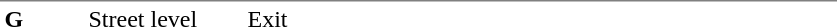<table table border=0 cellspacing=0 cellpadding=3>
<tr>
<td style="border-top:solid 1px gray;" width=50 valign=top><strong>G</strong></td>
<td style="border-top:solid 1px gray;" width=100 valign=top>Street level</td>
<td style="border-top:solid 1px gray;" width=390 valign=top>Exit</td>
</tr>
</table>
